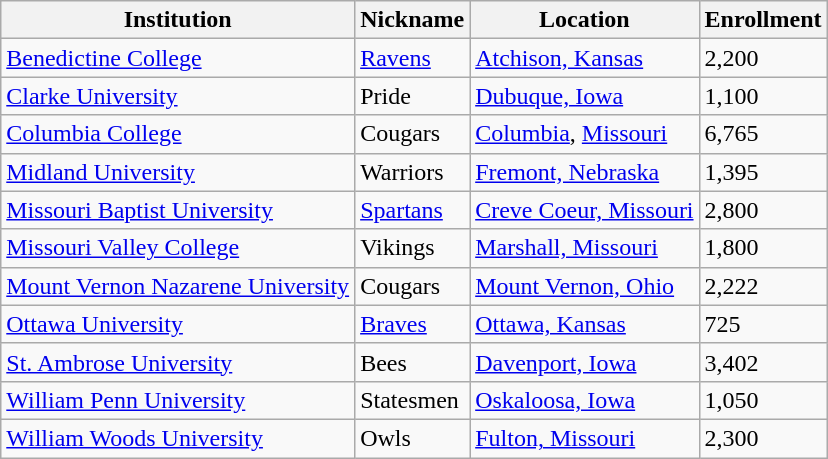<table class="wikitable">
<tr>
<th>Institution</th>
<th>Nickname</th>
<th>Location</th>
<th>Enrollment</th>
</tr>
<tr>
<td><a href='#'>Benedictine College</a></td>
<td><a href='#'>Ravens</a></td>
<td><a href='#'>Atchison, Kansas</a></td>
<td>2,200</td>
</tr>
<tr>
<td><a href='#'>Clarke University</a></td>
<td>Pride</td>
<td><a href='#'>Dubuque, Iowa</a></td>
<td>1,100</td>
</tr>
<tr>
<td><a href='#'>Columbia College</a></td>
<td>Cougars</td>
<td><a href='#'>Columbia</a>, <a href='#'>Missouri</a></td>
<td>6,765</td>
</tr>
<tr>
<td><a href='#'>Midland University</a></td>
<td>Warriors</td>
<td><a href='#'>Fremont, Nebraska</a></td>
<td>1,395</td>
</tr>
<tr>
<td><a href='#'>Missouri Baptist University</a></td>
<td><a href='#'>Spartans</a></td>
<td><a href='#'>Creve Coeur, Missouri</a></td>
<td>2,800</td>
</tr>
<tr>
<td><a href='#'>Missouri Valley College</a></td>
<td>Vikings</td>
<td><a href='#'>Marshall, Missouri</a></td>
<td>1,800</td>
</tr>
<tr>
<td><a href='#'>Mount Vernon Nazarene University</a></td>
<td>Cougars</td>
<td><a href='#'>Mount Vernon, Ohio</a></td>
<td>2,222</td>
</tr>
<tr>
<td><a href='#'>Ottawa University</a></td>
<td><a href='#'>Braves</a></td>
<td><a href='#'>Ottawa, Kansas</a></td>
<td>725</td>
</tr>
<tr>
<td><a href='#'>St. Ambrose University</a></td>
<td>Bees</td>
<td><a href='#'>Davenport, Iowa</a></td>
<td>3,402</td>
</tr>
<tr>
<td><a href='#'>William Penn University</a></td>
<td>Statesmen</td>
<td><a href='#'>Oskaloosa, Iowa</a></td>
<td>1,050</td>
</tr>
<tr>
<td><a href='#'>William Woods University</a></td>
<td>Owls</td>
<td><a href='#'>Fulton, Missouri</a></td>
<td>2,300</td>
</tr>
</table>
